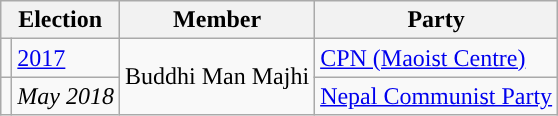<table class="wikitable">
<tr>
<th colspan="2">Election</th>
<th>Member</th>
<th>Party</th>
</tr>
<tr>
<td style="background-color:"></td>
<td><a href='#'>2017</a></td>
<td rowspan="2">Buddhi Man Majhi</td>
<td><a href='#'>CPN (Maoist Centre)</a></td>
</tr>
<tr>
<td style="background-color:"></td>
<td><em>May 2018</em></td>
<td><a href='#'>Nepal Communist Party</a></td>
</tr>
</table>
